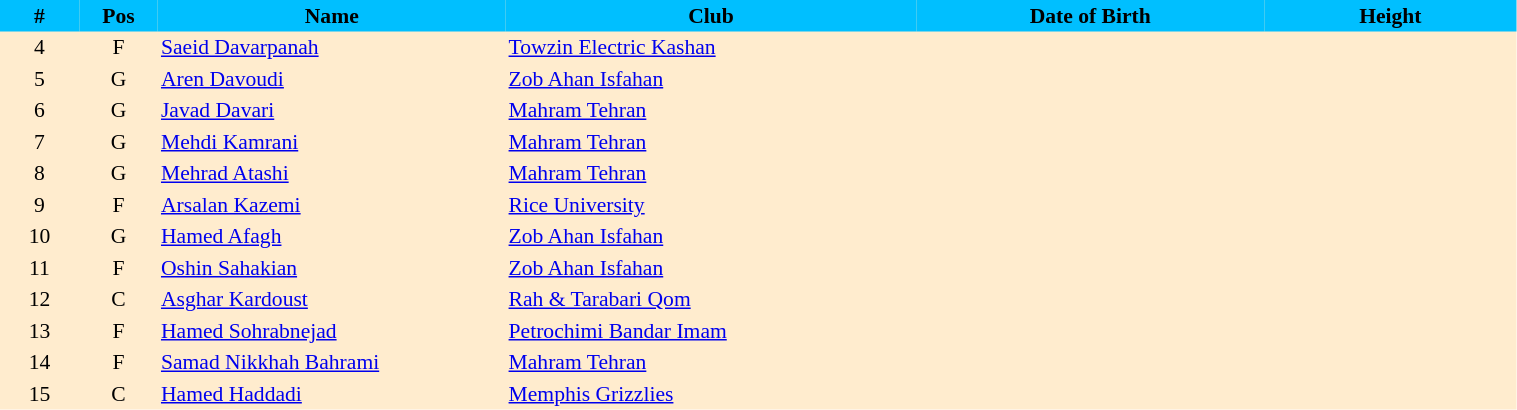<table border=0 cellpadding=2 cellspacing=0  |- bgcolor=#FFECCE style="text-align:center; font-size:90%;" width=80%>
<tr bgcolor=#00BFFF>
<th width=5%>#</th>
<th width=5%>Pos</th>
<th width=22%>Name</th>
<th width=26%>Club</th>
<th width=22%>Date of Birth</th>
<th width=16%>Height</th>
</tr>
<tr>
<td>4</td>
<td>F</td>
<td align=left><a href='#'>Saeid Davarpanah</a></td>
<td align=left> <a href='#'>Towzin Electric Kashan</a></td>
<td align=left></td>
<td></td>
</tr>
<tr>
<td>5</td>
<td>G</td>
<td align=left><a href='#'>Aren Davoudi</a></td>
<td align=left> <a href='#'>Zob Ahan Isfahan</a></td>
<td align=left></td>
<td></td>
</tr>
<tr>
<td>6</td>
<td>G</td>
<td align=left><a href='#'>Javad Davari</a></td>
<td align=left> <a href='#'>Mahram Tehran</a></td>
<td align=left></td>
<td></td>
</tr>
<tr>
<td>7</td>
<td>G</td>
<td align=left><a href='#'>Mehdi Kamrani</a></td>
<td align=left> <a href='#'>Mahram Tehran</a></td>
<td align=left></td>
<td></td>
</tr>
<tr>
<td>8</td>
<td>G</td>
<td align=left><a href='#'>Mehrad Atashi</a></td>
<td align=left> <a href='#'>Mahram Tehran</a></td>
<td align=left></td>
<td></td>
</tr>
<tr>
<td>9</td>
<td>F</td>
<td align=left><a href='#'>Arsalan Kazemi</a></td>
<td align=left> <a href='#'>Rice University</a></td>
<td align=left></td>
<td></td>
</tr>
<tr>
<td>10</td>
<td>G</td>
<td align=left><a href='#'>Hamed Afagh</a></td>
<td align=left> <a href='#'>Zob Ahan Isfahan</a></td>
<td align=left></td>
<td></td>
</tr>
<tr>
<td>11</td>
<td>F</td>
<td align=left><a href='#'>Oshin Sahakian</a></td>
<td align=left> <a href='#'>Zob Ahan Isfahan</a></td>
<td align=left></td>
<td></td>
</tr>
<tr>
<td>12</td>
<td>C</td>
<td align=left><a href='#'>Asghar Kardoust</a></td>
<td align=left> <a href='#'>Rah & Tarabari Qom</a></td>
<td align=left></td>
<td></td>
</tr>
<tr>
<td>13</td>
<td>F</td>
<td align=left><a href='#'>Hamed Sohrabnejad</a></td>
<td align=left> <a href='#'>Petrochimi Bandar Imam</a></td>
<td align=left></td>
<td></td>
</tr>
<tr>
<td>14</td>
<td>F</td>
<td align=left><a href='#'>Samad Nikkhah Bahrami</a></td>
<td align=left> <a href='#'>Mahram Tehran</a></td>
<td align=left></td>
<td></td>
</tr>
<tr>
<td>15</td>
<td>C</td>
<td align=left><a href='#'>Hamed Haddadi</a></td>
<td align=left> <a href='#'>Memphis Grizzlies</a></td>
<td align=left></td>
<td></td>
</tr>
</table>
